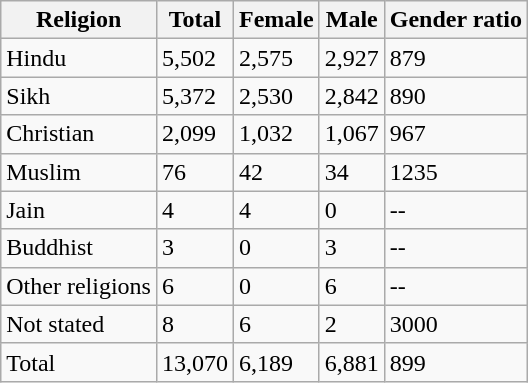<table class="wikitable sortable">
<tr>
<th>Religion</th>
<th>Total</th>
<th>Female</th>
<th>Male</th>
<th>Gender ratio</th>
</tr>
<tr>
<td>Hindu</td>
<td>5,502</td>
<td>2,575</td>
<td>2,927</td>
<td>879</td>
</tr>
<tr>
<td>Sikh</td>
<td>5,372</td>
<td>2,530</td>
<td>2,842</td>
<td>890</td>
</tr>
<tr>
<td>Christian</td>
<td>2,099</td>
<td>1,032</td>
<td>1,067</td>
<td>967</td>
</tr>
<tr>
<td>Muslim</td>
<td>76</td>
<td>42</td>
<td>34</td>
<td>1235</td>
</tr>
<tr>
<td>Jain</td>
<td>4</td>
<td>4</td>
<td>0</td>
<td>--</td>
</tr>
<tr>
<td>Buddhist</td>
<td>3</td>
<td>0</td>
<td>3</td>
<td>--</td>
</tr>
<tr>
<td>Other religions</td>
<td>6</td>
<td>0</td>
<td>6</td>
<td>--</td>
</tr>
<tr>
<td>Not stated</td>
<td>8</td>
<td>6</td>
<td>2</td>
<td>3000</td>
</tr>
<tr>
<td>Total</td>
<td>13,070</td>
<td>6,189</td>
<td>6,881</td>
<td>899</td>
</tr>
</table>
